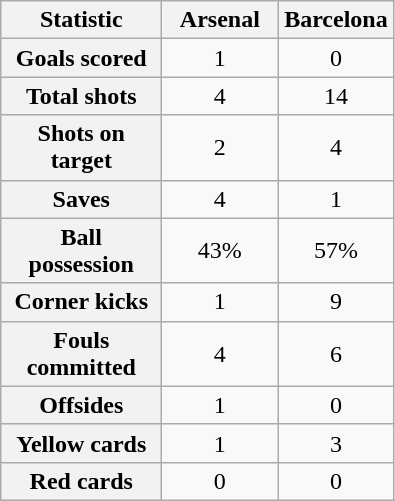<table class="wikitable plainrowheaders" style="text-align:center">
<tr>
<th scope="col" style="width:100px">Statistic</th>
<th scope="col" style="width:70px">Arsenal</th>
<th scope="col" style="width:70px">Barcelona</th>
</tr>
<tr>
<th scope=row>Goals scored</th>
<td>1</td>
<td>0</td>
</tr>
<tr>
<th scope=row>Total shots</th>
<td>4</td>
<td>14</td>
</tr>
<tr>
<th scope=row>Shots on target</th>
<td>2</td>
<td>4</td>
</tr>
<tr>
<th scope=row>Saves</th>
<td>4</td>
<td>1</td>
</tr>
<tr>
<th scope=row>Ball possession</th>
<td>43%</td>
<td>57%</td>
</tr>
<tr>
<th scope=row>Corner kicks</th>
<td>1</td>
<td>9</td>
</tr>
<tr>
<th scope=row>Fouls committed</th>
<td>4</td>
<td>6</td>
</tr>
<tr>
<th scope=row>Offsides</th>
<td>1</td>
<td>0</td>
</tr>
<tr>
<th scope=row>Yellow cards</th>
<td>1</td>
<td>3</td>
</tr>
<tr>
<th scope=row>Red cards</th>
<td>0</td>
<td>0</td>
</tr>
</table>
